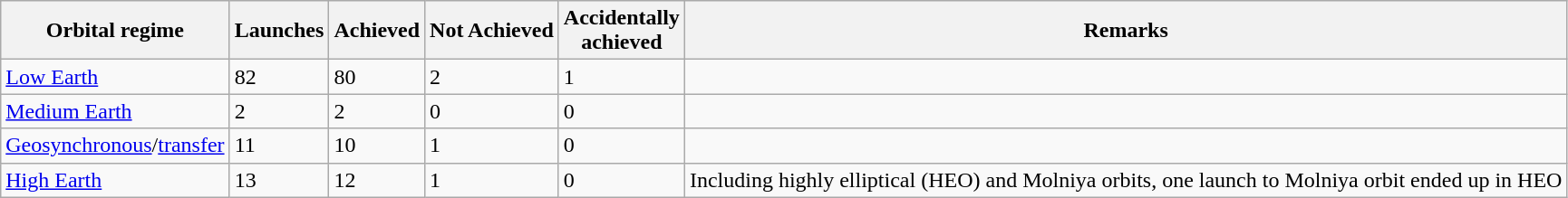<table class="wikitable sortable">
<tr>
<th>Orbital regime</th>
<th>Launches</th>
<th>Achieved</th>
<th>Not Achieved</th>
<th>Accidentally<br>achieved</th>
<th>Remarks</th>
</tr>
<tr>
<td><a href='#'>Low Earth</a></td>
<td>82</td>
<td>80</td>
<td>2</td>
<td>1</td>
<td></td>
</tr>
<tr>
<td><a href='#'>Medium Earth</a></td>
<td>2</td>
<td>2</td>
<td>0</td>
<td>0</td>
<td></td>
</tr>
<tr>
<td><a href='#'>Geosynchronous</a>/<a href='#'>transfer</a></td>
<td>11</td>
<td>10</td>
<td>1</td>
<td>0</td>
<td></td>
</tr>
<tr>
<td><a href='#'>High Earth</a></td>
<td>13</td>
<td>12</td>
<td>1</td>
<td>0</td>
<td>Including highly elliptical (HEO) and Molniya orbits, one launch to Molniya orbit ended up in HEO</td>
</tr>
</table>
